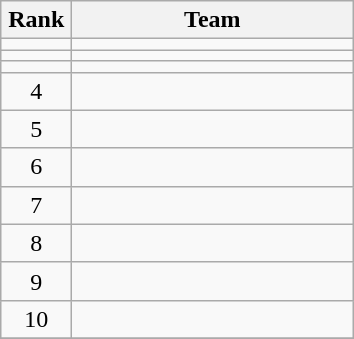<table class="wikitable" style="text-align: center;">
<tr>
<th width=40>Rank</th>
<th width=180>Team</th>
</tr>
<tr>
<td></td>
<td align=left></td>
</tr>
<tr>
<td></td>
<td align=left></td>
</tr>
<tr>
<td></td>
<td align=left></td>
</tr>
<tr>
<td>4</td>
<td align=left></td>
</tr>
<tr>
<td>5</td>
<td align=left></td>
</tr>
<tr>
<td>6</td>
<td align=left></td>
</tr>
<tr>
<td>7</td>
<td align=left></td>
</tr>
<tr>
<td>8</td>
<td align=left></td>
</tr>
<tr>
<td>9</td>
<td align=left></td>
</tr>
<tr>
<td>10</td>
<td align=left></td>
</tr>
<tr>
</tr>
</table>
